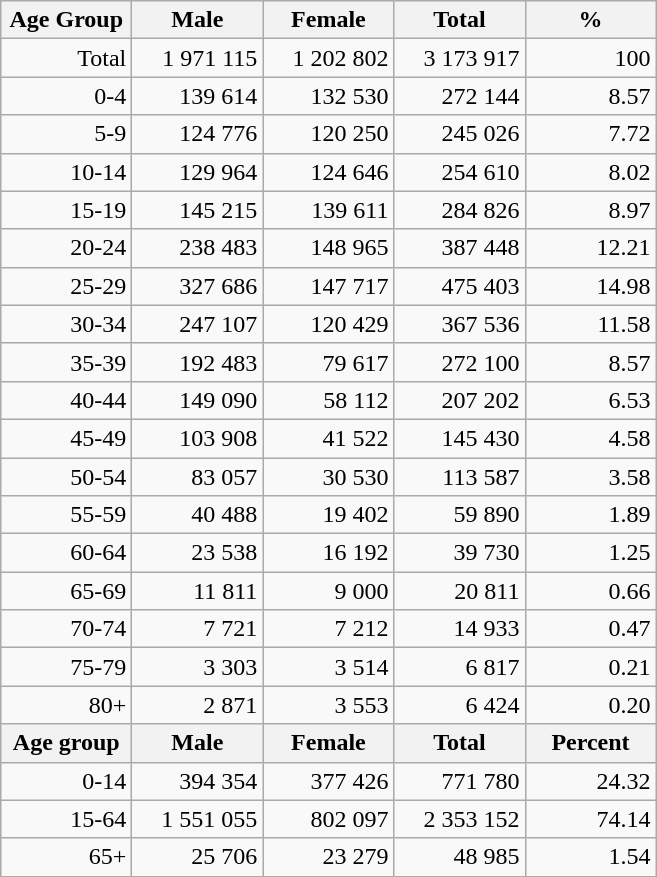<table class="wikitable">
<tr>
<th width="80pt">Age Group</th>
<th width="80pt">Male</th>
<th width="80pt">Female</th>
<th width="80pt">Total</th>
<th width="80pt">%</th>
</tr>
<tr>
<td align="right">Total</td>
<td align="right">1 971 115</td>
<td align="right">1 202 802</td>
<td align="right">3 173 917</td>
<td align="right">100</td>
</tr>
<tr>
<td align="right">0-4</td>
<td align="right">139 614</td>
<td align="right">132 530</td>
<td align="right">272 144</td>
<td align="right">8.57</td>
</tr>
<tr>
<td align="right">5-9</td>
<td align="right">124 776</td>
<td align="right">120 250</td>
<td align="right">245 026</td>
<td align="right">7.72</td>
</tr>
<tr>
<td align="right">10-14</td>
<td align="right">129 964</td>
<td align="right">124 646</td>
<td align="right">254 610</td>
<td align="right">8.02</td>
</tr>
<tr>
<td align="right">15-19</td>
<td align="right">145 215</td>
<td align="right">139 611</td>
<td align="right">284 826</td>
<td align="right">8.97</td>
</tr>
<tr>
<td align="right">20-24</td>
<td align="right">238 483</td>
<td align="right">148 965</td>
<td align="right">387 448</td>
<td align="right">12.21</td>
</tr>
<tr>
<td align="right">25-29</td>
<td align="right">327 686</td>
<td align="right">147 717</td>
<td align="right">475 403</td>
<td align="right">14.98</td>
</tr>
<tr>
<td align="right">30-34</td>
<td align="right">247 107</td>
<td align="right">120 429</td>
<td align="right">367 536</td>
<td align="right">11.58</td>
</tr>
<tr>
<td align="right">35-39</td>
<td align="right">192 483</td>
<td align="right">79 617</td>
<td align="right">272 100</td>
<td align="right">8.57</td>
</tr>
<tr>
<td align="right">40-44</td>
<td align="right">149 090</td>
<td align="right">58 112</td>
<td align="right">207 202</td>
<td align="right">6.53</td>
</tr>
<tr>
<td align="right">45-49</td>
<td align="right">103 908</td>
<td align="right">41 522</td>
<td align="right">145 430</td>
<td align="right">4.58</td>
</tr>
<tr>
<td align="right">50-54</td>
<td align="right">83 057</td>
<td align="right">30 530</td>
<td align="right">113 587</td>
<td align="right">3.58</td>
</tr>
<tr>
<td align="right">55-59</td>
<td align="right">40 488</td>
<td align="right">19 402</td>
<td align="right">59 890</td>
<td align="right">1.89</td>
</tr>
<tr>
<td align="right">60-64</td>
<td align="right">23 538</td>
<td align="right">16 192</td>
<td align="right">39 730</td>
<td align="right">1.25</td>
</tr>
<tr>
<td align="right">65-69</td>
<td align="right">11 811</td>
<td align="right">9 000</td>
<td align="right">20 811</td>
<td align="right">0.66</td>
</tr>
<tr>
<td align="right">70-74</td>
<td align="right">7 721</td>
<td align="right">7 212</td>
<td align="right">14 933</td>
<td align="right">0.47</td>
</tr>
<tr>
<td align="right">75-79</td>
<td align="right">3 303</td>
<td align="right">3 514</td>
<td align="right">6 817</td>
<td align="right">0.21</td>
</tr>
<tr>
<td align="right">80+</td>
<td align="right">2 871</td>
<td align="right">3 553</td>
<td align="right">6 424</td>
<td align="right">0.20</td>
</tr>
<tr>
<th width="50">Age group</th>
<th width="80pt">Male</th>
<th width="80">Female</th>
<th width="80">Total</th>
<th width="50">Percent</th>
</tr>
<tr>
<td align="right">0-14</td>
<td align="right">394 354</td>
<td align="right">377 426</td>
<td align="right">771 780</td>
<td align="right">24.32</td>
</tr>
<tr>
<td align="right">15-64</td>
<td align="right">1 551 055</td>
<td align="right">802 097</td>
<td align="right">2 353 152</td>
<td align="right">74.14</td>
</tr>
<tr>
<td align="right">65+</td>
<td align="right">25 706</td>
<td align="right">23 279</td>
<td align="right">48 985</td>
<td align="right">1.54</td>
</tr>
<tr>
</tr>
</table>
